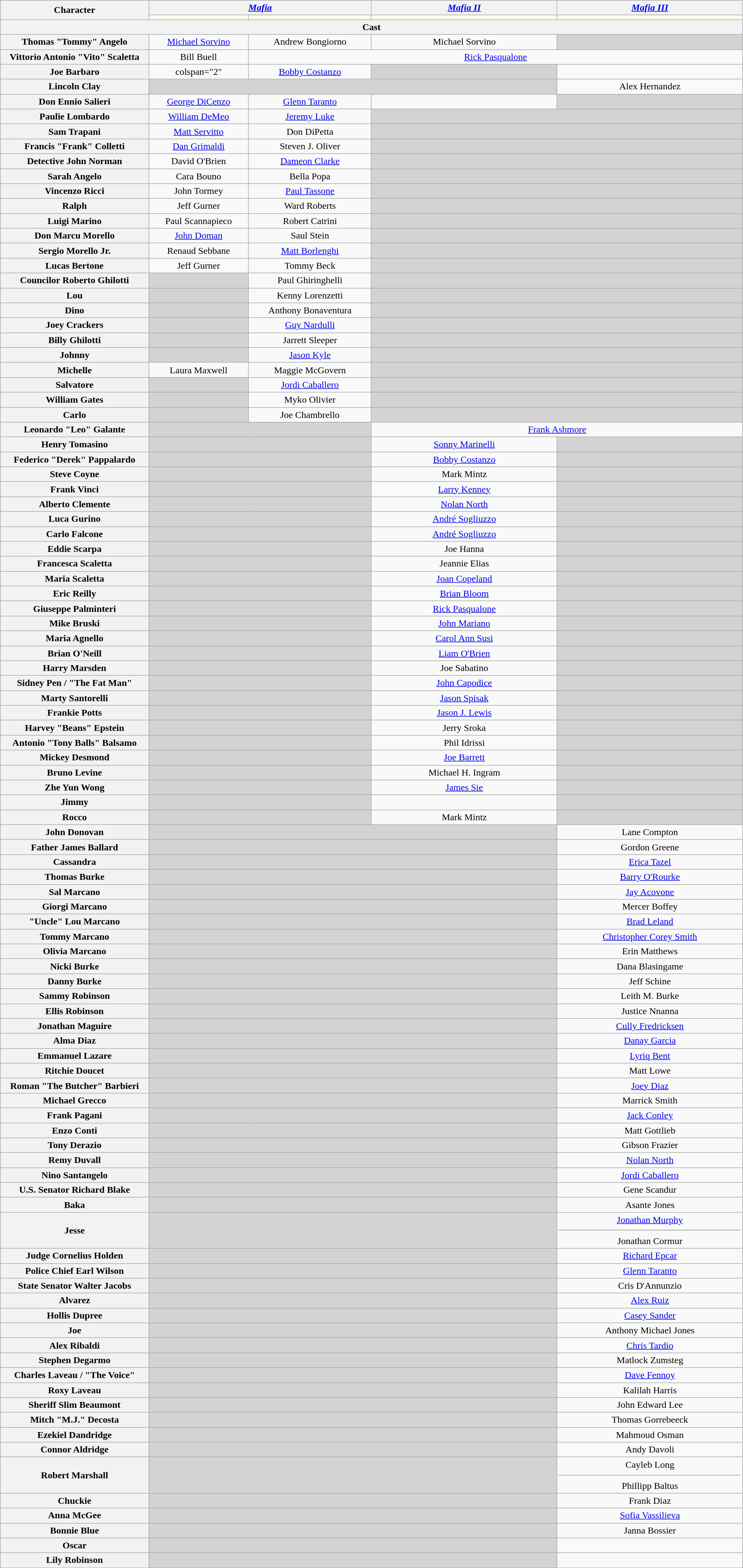<table class="wikitable" style="text-align:center; width:100%">
<tr>
<th rowspan="2" style="width:20%;">Character</th>
<th colspan="2" style="width:30%;"><a href='#'><em>Mafia</em></a></th>
<th style="width:25%;"><em><a href='#'>Mafia II</a></em></th>
<th style="width:25%;"><em><a href='#'>Mafia III</a></em></th>
</tr>
<tr>
<td style="background:ivory;"></td>
<td style="background:ivory;"></td>
<td style="background:ivory;"></td>
<td style="background:ivory;"></td>
</tr>
<tr>
<th colspan="10"><span>Cast</span></th>
</tr>
<tr>
<th>Thomas "Tommy" Angelo</th>
<td colspan="1"><a href='#'>Michael Sorvino</a></td>
<td colspan="1">Andrew Bongiorno</td>
<td>Michael Sorvino</td>
<td style="background:#d3d3d3;"></td>
</tr>
<tr>
<th>Vittorio Antonio "Vito" Scaletta</th>
<td colspan="1">Bill Buell</td>
<td colspan="3"><a href='#'>Rick Pasqualone</a></td>
</tr>
<tr>
<th>Joe Barbaro</th>
<td>colspan="2" </td>
<td><a href='#'>Bobby Costanzo</a></td>
<td style="background:#d3d3d3;"></td>
</tr>
<tr>
<th>Lincoln Clay</th>
<td colspan="3" style="background:#d3d3d3;"></td>
<td>Alex Hernandez</td>
</tr>
<tr>
<th>Don Ennio Salieri</th>
<td colspan="1"><a href='#'>George DiCenzo</a></td>
<td colspan="1"><a href='#'>Glenn Taranto</a></td>
<td></td>
<td style="background:#d3d3d3;"></td>
</tr>
<tr>
<th>Paulie Lombardo</th>
<td colspan="1"><a href='#'>William DeMeo</a></td>
<td colspan="1"><a href='#'>Jeremy Luke</a></td>
<td colspan="2" style="background:#d3d3d3;"></td>
</tr>
<tr>
<th>Sam Trapani</th>
<td colspan="1"><a href='#'>Matt Servitto</a></td>
<td colspan="1">Don DiPetta</td>
<td colspan="2" style="background:#d3d3d3;"></td>
</tr>
<tr>
<th>Francis "Frank" Colletti</th>
<td colspan="1"><a href='#'>Dan Grimaldi</a></td>
<td colspan="1">Steven J. Oliver</td>
<td colspan="2" style="background:#d3d3d3;"></td>
</tr>
<tr>
<th>Detective John Norman</th>
<td colspan="1">David O'Brien</td>
<td colspan="1"><a href='#'>Dameon Clarke</a></td>
<td colspan="2" style="background:#d3d3d3;"></td>
</tr>
<tr>
<th>Sarah Angelo</th>
<td colspan="1">Cara Bouno</td>
<td colspan="1">Bella Popa</td>
<td colspan="2" style="background:#d3d3d3;"></td>
</tr>
<tr>
<th>Vincenzo Ricci</th>
<td colspan="1">John Tormey</td>
<td colspan="1"><a href='#'>Paul Tassone</a></td>
<td colspan="2" style="background:#d3d3d3;"></td>
</tr>
<tr>
<th>Ralph</th>
<td colspan="1">Jeff Gurner</td>
<td colspan="1">Ward Roberts</td>
<td colspan="2" style="background:#d3d3d3;"></td>
</tr>
<tr>
<th>Luigi Marino</th>
<td colspan="1">Paul Scannapieco</td>
<td colspan="1">Robert Catrini</td>
<td colspan="2" style="background:#d3d3d3;"></td>
</tr>
<tr>
<th>Don Marcu Morello</th>
<td colspan="1"><a href='#'>John Doman</a></td>
<td colspan="1">Saul Stein</td>
<td colspan="2" style="background:#d3d3d3;"></td>
</tr>
<tr>
<th>Sergio Morello Jr.</th>
<td colspan="1">Renaud Sebbane</td>
<td colspan="1"><a href='#'>Matt Borlenghi</a></td>
<td colspan="2" style="background:#d3d3d3;"></td>
</tr>
<tr>
<th>Lucas Bertone</th>
<td colspan="1">Jeff Gurner</td>
<td colspan="1">Tommy Beck</td>
<td colspan="2" style="background:#d3d3d3;"></td>
</tr>
<tr>
<th>Councilor Roberto Ghilotti</th>
<td colspan="1" style="background:#d3d3d3;"></td>
<td colspan="1">Paul Ghiringhelli</td>
<td colspan="2" style="background:#d3d3d3;"></td>
</tr>
<tr>
<th>Lou</th>
<td colspan="1" style="background:#d3d3d3;"></td>
<td colspan="1">Kenny Lorenzetti</td>
<td colspan="2" style="background:#d3d3d3;"></td>
</tr>
<tr>
<th>Dino</th>
<td colspan="1" style="background:#d3d3d3;"></td>
<td colspan="1">Anthony Bonaventura</td>
<td colspan="2" style="background:#d3d3d3;"></td>
</tr>
<tr>
<th>Joey Crackers</th>
<td colspan="1" style="background:#d3d3d3;"></td>
<td colspan="1"><a href='#'>Guy Nardulli</a></td>
<td colspan="2" style="background:#d3d3d3;"></td>
</tr>
<tr>
<th>Billy Ghilotti</th>
<td colspan="1" style="background:#d3d3d3;"></td>
<td colspan="1">Jarrett Sleeper</td>
<td colspan="2" style="background:#d3d3d3;"></td>
</tr>
<tr>
<th>Johnny</th>
<td colspan="1" style="background:#d3d3d3;"></td>
<td colspan="1"><a href='#'>Jason Kyle</a></td>
<td colspan="2" style="background:#d3d3d3;"></td>
</tr>
<tr>
<th>Michelle</th>
<td colspan="1">Laura Maxwell</td>
<td colspan="1">Maggie McGovern</td>
<td colspan="2" style="background:#d3d3d3;"></td>
</tr>
<tr>
<th>Salvatore</th>
<td colspan="1" style="background:#d3d3d3;"></td>
<td colspan="1"><a href='#'>Jordi Caballero</a></td>
<td colspan="2" style="background:#d3d3d3;"></td>
</tr>
<tr>
<th>William Gates</th>
<td colspan="1" style="background:#d3d3d3;"></td>
<td colspan="1">Myko Olivier</td>
<td colspan="2" style="background:#d3d3d3;"></td>
</tr>
<tr>
<th>Carlo</th>
<td colspan="1" style="background:#d3d3d3;"></td>
<td colspan="1">Joe Chambrello</td>
<td colspan="2" style="background:#d3d3d3;"></td>
</tr>
<tr>
<th>Leonardo "Leo" Galante</th>
<td colspan="2" style="background:#d3d3d3;"></td>
<td colspan="2"><a href='#'>Frank Ashmore</a></td>
</tr>
<tr>
<th>Henry Tomasino</th>
<td colspan="2" style="background:#d3d3d3;"></td>
<td><a href='#'>Sonny Marinelli</a></td>
<td colspan="1" style="background:#d3d3d3;"></td>
</tr>
<tr>
<th>Federico "Derek" Pappalardo</th>
<td colspan="2" style="background:#d3d3d3;"></td>
<td><a href='#'>Bobby Costanzo</a></td>
<td style="background:#d3d3d3;"></td>
</tr>
<tr>
<th>Steve Coyne</th>
<td colspan="2" style="background:#d3d3d3;"></td>
<td>Mark Mintz</td>
<td style="background:#d3d3d3;"></td>
</tr>
<tr>
<th>Frank Vinci</th>
<td colspan="2" style="background:#d3d3d3;"></td>
<td><a href='#'>Larry Kenney</a></td>
<td style="background:#d3d3d3;"></td>
</tr>
<tr>
<th>Alberto Clemente</th>
<td colspan="2" style="background:#d3d3d3;"></td>
<td><a href='#'>Nolan North</a></td>
<td style="background:#d3d3d3;"></td>
</tr>
<tr>
<th>Luca Gurino</th>
<td colspan="2" style="background:#d3d3d3;"></td>
<td><a href='#'>André Sogliuzzo</a></td>
<td style="background:#d3d3d3;"></td>
</tr>
<tr>
<th>Carlo Falcone</th>
<td colspan="2" style="background:#d3d3d3;"></td>
<td><a href='#'>André Sogliuzzo</a></td>
<td style="background:#d3d3d3;"></td>
</tr>
<tr>
<th>Eddie Scarpa</th>
<td colspan="2" style="background:#d3d3d3;"></td>
<td>Joe Hanna</td>
<td style="background:#d3d3d3;"></td>
</tr>
<tr>
<th>Francesca Scaletta</th>
<td colspan="2" style="background:#d3d3d3;"></td>
<td>Jeannie Elias</td>
<td style="background:#d3d3d3;"></td>
</tr>
<tr>
<th>Maria Scaletta</th>
<td colspan="2" style="background:#d3d3d3;"></td>
<td><a href='#'>Joan Copeland</a></td>
<td style="background:#d3d3d3;"></td>
</tr>
<tr>
<th>Eric Reilly</th>
<td colspan="2" style="background:#d3d3d3;"></td>
<td><a href='#'>Brian Bloom</a></td>
<td style="background:#d3d3d3;"></td>
</tr>
<tr>
<th>Giuseppe Palminteri</th>
<td colspan="2" style="background:#d3d3d3;"></td>
<td><a href='#'>Rick Pasqualone</a></td>
<td style="background:#d3d3d3;"></td>
</tr>
<tr>
<th>Mike Bruski</th>
<td colspan="2" style="background:#d3d3d3;"></td>
<td><a href='#'>John Mariano</a></td>
<td style="background:#d3d3d3;"></td>
</tr>
<tr>
<th>Maria Agnello</th>
<td colspan="2" style="background:#d3d3d3;"></td>
<td><a href='#'>Carol Ann Susi</a></td>
<td style="background:#d3d3d3;"></td>
</tr>
<tr>
<th>Brian O'Neill</th>
<td colspan="2" style="background:#d3d3d3;"></td>
<td><a href='#'>Liam O'Brien</a></td>
<td style="background:#d3d3d3;"></td>
</tr>
<tr>
<th>Harry Marsden</th>
<td colspan="2" style="background:#d3d3d3;"></td>
<td>Joe Sabatino</td>
<td style="background:#d3d3d3;"></td>
</tr>
<tr>
<th>Sidney Pen / "The Fat Man"</th>
<td colspan="2" style="background:#d3d3d3;"></td>
<td><a href='#'>John Capodice</a></td>
<td style="background:#d3d3d3;"></td>
</tr>
<tr>
<th>Marty Santorelli</th>
<td colspan="2" style="background:#d3d3d3;"></td>
<td><a href='#'>Jason Spisak</a></td>
<td style="background:#d3d3d3;"></td>
</tr>
<tr>
<th>Frankie Potts</th>
<td colspan="2" style="background:#d3d3d3;"></td>
<td><a href='#'>Jason J. Lewis</a></td>
<td style="background:#d3d3d3;"></td>
</tr>
<tr>
<th>Harvey "Beans" Epstein</th>
<td colspan="2" style="background:#d3d3d3;"></td>
<td>Jerry Sroka</td>
<td style="background:#d3d3d3;"></td>
</tr>
<tr>
<th>Antonio "Tony Balls" Balsamo</th>
<td colspan="2" style="background:#d3d3d3;"></td>
<td>Phil Idrissi</td>
<td style="background:#d3d3d3;"></td>
</tr>
<tr>
<th>Mickey Desmond</th>
<td colspan="2" style="background:#d3d3d3;"></td>
<td><a href='#'>Joe Barrett</a></td>
<td style="background:#d3d3d3;"></td>
</tr>
<tr>
<th>Bruno Levine</th>
<td colspan="2" style="background:#d3d3d3;"></td>
<td>Michael H. Ingram</td>
<td style="background:#d3d3d3;"></td>
</tr>
<tr>
<th>Zhe Yun Wong</th>
<td colspan="2" style="background:#d3d3d3;"></td>
<td><a href='#'>James Sie</a></td>
<td style="background:#d3d3d3;"></td>
</tr>
<tr>
<th>Jimmy</th>
<td colspan="2" style="background:#d3d3d3;"></td>
<td></td>
<td style="background:#d3d3d3;"></td>
</tr>
<tr>
<th>Rocco</th>
<td colspan="2" style="background:#d3d3d3;"></td>
<td>Mark Mintz</td>
<td style="background:#d3d3d3;"></td>
</tr>
<tr>
<th>John Donovan</th>
<td colspan="3" style="background:#d3d3d3;"></td>
<td>Lane Compton</td>
</tr>
<tr>
<th>Father James Ballard</th>
<td colspan="3" style="background:#d3d3d3;"></td>
<td>Gordon Greene</td>
</tr>
<tr>
<th>Cassandra</th>
<td colspan="3" style="background:#d3d3d3;"></td>
<td><a href='#'>Erica Tazel</a></td>
</tr>
<tr>
<th>Thomas Burke</th>
<td colspan="3" style="background:#d3d3d3;"></td>
<td><a href='#'>Barry O'Rourke</a></td>
</tr>
<tr>
<th>Sal Marcano</th>
<td colspan="3" style="background:#d3d3d3;"></td>
<td><a href='#'>Jay Acovone</a></td>
</tr>
<tr>
<th>Giorgi Marcano</th>
<td colspan="3" style="background:#d3d3d3;"></td>
<td>Mercer Boffey</td>
</tr>
<tr>
<th>"Uncle" Lou Marcano</th>
<td colspan="3" style="background:#d3d3d3;"></td>
<td><a href='#'>Brad Leland</a></td>
</tr>
<tr>
<th>Tommy Marcano</th>
<td colspan="3" style="background:#d3d3d3;"></td>
<td><a href='#'>Christopher Corey Smith</a></td>
</tr>
<tr>
<th>Olivia Marcano</th>
<td colspan="3" style="background:#d3d3d3;"></td>
<td>Erin Matthews</td>
</tr>
<tr>
<th>Nicki Burke</th>
<td colspan="3" style="background:#d3d3d3;"></td>
<td>Dana Blasingame</td>
</tr>
<tr>
<th>Danny Burke</th>
<td colspan="3" style="background:#d3d3d3;"></td>
<td>Jeff Schine</td>
</tr>
<tr>
<th>Sammy Robinson</th>
<td colspan="3" style="background:#d3d3d3;"></td>
<td>Leith M. Burke</td>
</tr>
<tr>
<th>Ellis Robinson</th>
<td colspan="3" style="background:#d3d3d3;"></td>
<td>Justice Nnanna</td>
</tr>
<tr>
<th>Jonathan Maguire</th>
<td colspan="3" style="background:#d3d3d3;"></td>
<td><a href='#'>Cully Fredricksen</a></td>
</tr>
<tr>
<th>Alma Diaz</th>
<td colspan="3" style="background:#d3d3d3;"></td>
<td><a href='#'>Danay Garcia</a></td>
</tr>
<tr>
<th>Emmanuel Lazare</th>
<td colspan="3" style="background:#d3d3d3;"></td>
<td><a href='#'>Lyriq Bent</a></td>
</tr>
<tr>
<th>Ritchie Doucet</th>
<td colspan="3" style="background:#d3d3d3;"></td>
<td>Matt Lowe</td>
</tr>
<tr>
<th>Roman "The Butcher" Barbieri</th>
<td colspan="3" style="background:#d3d3d3;"></td>
<td><a href='#'>Joey Diaz</a></td>
</tr>
<tr>
<th>Michael Grecco</th>
<td colspan="3" style="background:#d3d3d3;"></td>
<td>Marrick Smith</td>
</tr>
<tr>
<th>Frank Pagani</th>
<td colspan="3" style="background:#d3d3d3;"></td>
<td><a href='#'>Jack Conley</a></td>
</tr>
<tr>
<th>Enzo Conti</th>
<td colspan="3" style="background:#d3d3d3;"></td>
<td>Matt Gottlieb</td>
</tr>
<tr>
<th>Tony Derazio</th>
<td colspan="3" style="background:#d3d3d3;"></td>
<td>Gibson Frazier</td>
</tr>
<tr>
<th>Remy Duvall</th>
<td colspan="3" style="background:#d3d3d3;"></td>
<td><a href='#'>Nolan North</a></td>
</tr>
<tr>
<th>Nino Santangelo</th>
<td colspan="3" style="background:#d3d3d3;"></td>
<td><a href='#'>Jordi Caballero</a></td>
</tr>
<tr>
<th>U.S. Senator Richard Blake</th>
<td colspan="3" style="background:#d3d3d3;"></td>
<td>Gene Scandur</td>
</tr>
<tr>
<th>Baka</th>
<td colspan="3" style="background:#d3d3d3;"></td>
<td>Asante Jones</td>
</tr>
<tr>
<th>Jesse</th>
<td colspan="3" style="background:#d3d3d3;"></td>
<td><a href='#'>Jonathan Murphy</a><hr>Jonathan Cormur</td>
</tr>
<tr>
<th>Judge Cornelius Holden</th>
<td colspan="3" style="background:#d3d3d3;"></td>
<td><a href='#'>Richard Epcar</a></td>
</tr>
<tr>
<th>Police Chief Earl Wilson</th>
<td colspan="3" style="background:#d3d3d3;"></td>
<td><a href='#'>Glenn Taranto</a></td>
</tr>
<tr>
<th>State Senator Walter Jacobs</th>
<td colspan="3" style="background:#d3d3d3;"></td>
<td>Cris D'Annunzio</td>
</tr>
<tr>
<th>Alvarez</th>
<td colspan="3" style="background:#d3d3d3;"></td>
<td><a href='#'>Alex Ruiz</a></td>
</tr>
<tr>
<th>Hollis Dupree</th>
<td colspan="3" style="background:#d3d3d3;"></td>
<td><a href='#'>Casey Sander</a></td>
</tr>
<tr>
<th>Joe</th>
<td colspan="3" style="background:#d3d3d3;"></td>
<td>Anthony Michael Jones</td>
</tr>
<tr>
<th>Alex Ribaldi</th>
<td colspan="3" style="background:#d3d3d3;"></td>
<td><a href='#'>Chris Tardio</a></td>
</tr>
<tr>
<th>Stephen Degarmo</th>
<td colspan="3" style="background:#d3d3d3;"></td>
<td>Matlock Zumsteg</td>
</tr>
<tr>
<th>Charles Laveau / "The Voice"</th>
<td colspan="3" style="background:#d3d3d3;"></td>
<td><a href='#'>Dave Fennoy</a></td>
</tr>
<tr>
<th>Roxy Laveau</th>
<td colspan="3" style="background:#d3d3d3;"></td>
<td>Kalilah Harris</td>
</tr>
<tr>
<th>Sheriff Slim Beaumont</th>
<td colspan="3" style="background:#d3d3d3;"></td>
<td>John Edward Lee</td>
</tr>
<tr>
<th>Mitch "M.J." Decosta</th>
<td colspan="3" style="background:#d3d3d3;"></td>
<td>Thomas Gorrebeeck</td>
</tr>
<tr>
<th>Ezekiel Dandridge</th>
<td colspan="3" style="background:#d3d3d3;"></td>
<td>Mahmoud Osman</td>
</tr>
<tr>
<th>Connor Aldridge</th>
<td colspan="3" style="background:#d3d3d3;"></td>
<td>Andy Davoli</td>
</tr>
<tr>
<th>Robert Marshall</th>
<td colspan="3" style="background:#d3d3d3;"></td>
<td>Cayleb Long<hr>Phillipp Baltus</td>
</tr>
<tr>
<th>Chuckie</th>
<td colspan="3" style="background:#d3d3d3;"></td>
<td>Frank Diaz</td>
</tr>
<tr>
<th>Anna McGee</th>
<td colspan="3" style="background:#d3d3d3;"></td>
<td><a href='#'>Sofia Vassilieva</a></td>
</tr>
<tr>
<th>Bonnie Blue</th>
<td colspan="3" style="background:#d3d3d3;"></td>
<td>Janna Bossier</td>
</tr>
<tr>
<th>Oscar</th>
<td colspan="3" style="background:#d3d3d3;"></td>
<td></td>
</tr>
<tr>
<th>Lily Robinson</th>
<td colspan="3" style="background:#d3d3d3;"></td>
<td></td>
</tr>
<tr>
</tr>
</table>
